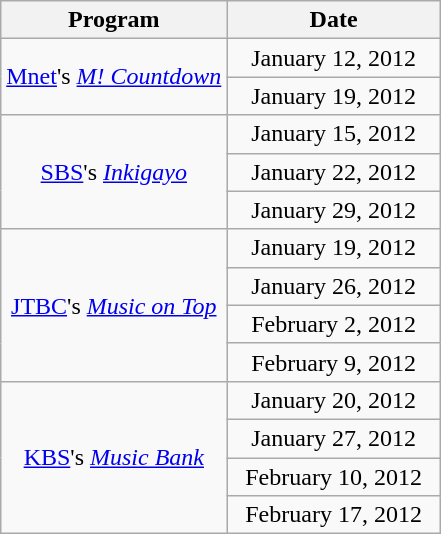<table class="wikitable" style="text-align:center">
<tr>
<th>Program</th>
<th width="135">Date</th>
</tr>
<tr>
<td rowspan="2"><a href='#'>Mnet</a>'s <em><a href='#'>M! Countdown</a></em></td>
<td>January 12, 2012</td>
</tr>
<tr>
<td>January 19, 2012</td>
</tr>
<tr>
<td rowspan="3"><a href='#'>SBS</a>'s <em><a href='#'>Inkigayo</a></em></td>
<td>January 15, 2012</td>
</tr>
<tr>
<td>January 22, 2012</td>
</tr>
<tr>
<td>January 29, 2012</td>
</tr>
<tr>
<td rowspan="4"><a href='#'>JTBC</a>'s <em><a href='#'>Music on Top</a></em></td>
<td>January 19, 2012</td>
</tr>
<tr>
<td>January 26, 2012</td>
</tr>
<tr>
<td>February 2, 2012</td>
</tr>
<tr>
<td>February 9, 2012</td>
</tr>
<tr>
<td rowspan="4"><a href='#'>KBS</a>'s <em><a href='#'>Music Bank</a></em></td>
<td>January 20, 2012</td>
</tr>
<tr>
<td>January 27, 2012</td>
</tr>
<tr>
<td>February 10, 2012</td>
</tr>
<tr>
<td>February 17, 2012</td>
</tr>
</table>
